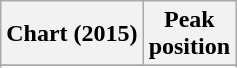<table class="wikitable sortable plainrowheaders">
<tr>
<th>Chart (2015)</th>
<th>Peak<br>position</th>
</tr>
<tr>
</tr>
<tr>
</tr>
<tr>
</tr>
</table>
